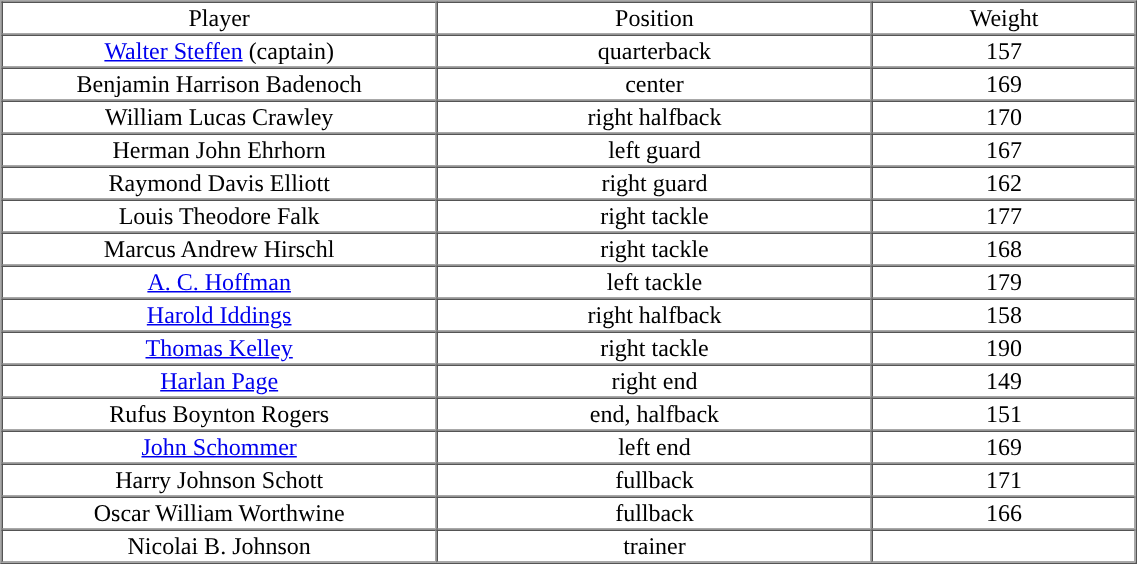<table cellpadding="1" border="1" cellspacing="0" width="60%" style="text-align:center;">
<tr>
<td>Player</td>
<td>Position</td>
<td>Weight</td>
</tr>
<tr align="center" bgcolor="">
<td><a href='#'>Walter Steffen</a> (captain)</td>
<td>quarterback</td>
<td>157</td>
</tr>
<tr align="center" bgcolor="">
<td>Benjamin Harrison Badenoch</td>
<td>center</td>
<td>169</td>
</tr>
<tr align="center" bgcolor="">
<td>William Lucas Crawley</td>
<td>right halfback</td>
<td>170</td>
</tr>
<tr align="center" bgcolor="">
<td>Herman John Ehrhorn</td>
<td>left guard</td>
<td>167</td>
</tr>
<tr align="center" bgcolor="">
<td width="250">Raymond Davis Elliott</td>
<td width="250">right guard</td>
<td width="150">162</td>
</tr>
<tr align="center" bgcolor="">
<td>Louis Theodore Falk</td>
<td>right tackle</td>
<td>177</td>
</tr>
<tr align="center" bgcolor="">
<td>Marcus Andrew Hirschl</td>
<td>right tackle</td>
<td>168</td>
</tr>
<tr align="center" bgcolor="">
<td><a href='#'>A. C. Hoffman</a></td>
<td>left tackle</td>
<td>179</td>
</tr>
<tr align="center" bgcolor="">
<td><a href='#'>Harold Iddings</a></td>
<td>right halfback</td>
<td>158</td>
</tr>
<tr align="center" bgcolor="">
<td><a href='#'>Thomas Kelley</a></td>
<td>right tackle</td>
<td>190</td>
</tr>
<tr align="center" bgcolor="">
<td><a href='#'>Harlan Page</a></td>
<td>right end</td>
<td>149</td>
</tr>
<tr align="center" bgcolor="">
<td>Rufus Boynton Rogers</td>
<td>end, halfback</td>
<td>151</td>
</tr>
<tr align="center" bgcolor="">
<td><a href='#'>John Schommer</a></td>
<td>left end</td>
<td>169</td>
</tr>
<tr align="center" bgcolor="">
<td>Harry Johnson Schott</td>
<td>fullback</td>
<td>171</td>
</tr>
<tr align="center" bgcolor="">
<td>Oscar William Worthwine</td>
<td>fullback</td>
<td>166</td>
</tr>
<tr align="center" bgcolor="">
<td>Nicolai B. Johnson</td>
<td>trainer</td>
<td></td>
</tr>
<tr align="center" bgcolor="">
</tr>
</table>
